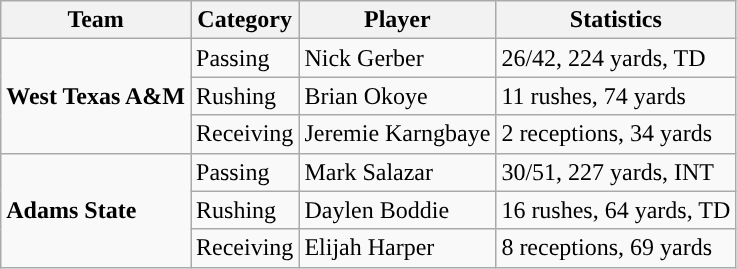<table class="wikitable" style="float: left;">
<tr>
<th>Team</th>
<th>Category</th>
<th>Player</th>
<th>Statistics</th>
</tr>
<tr>
<td rowspan=3><strong>West Texas A&M</strong></td>
<td>Passing</td>
<td>Nick Gerber</td>
<td>26/42, 224 yards, TD</td>
</tr>
<tr>
<td>Rushing</td>
<td>Brian Okoye</td>
<td>11 rushes, 74 yards</td>
</tr>
<tr>
<td>Receiving</td>
<td>Jeremie Karngbaye</td>
<td>2 receptions, 34 yards</td>
</tr>
<tr>
<td rowspan=3><strong>Adams State</strong></td>
<td>Passing</td>
<td>Mark Salazar</td>
<td>30/51, 227 yards, INT</td>
</tr>
<tr>
<td>Rushing</td>
<td>Daylen Boddie</td>
<td>16 rushes, 64 yards, TD</td>
</tr>
<tr>
<td>Receiving</td>
<td>Elijah Harper</td>
<td>8 receptions, 69 yards</td>
</tr>
</table>
